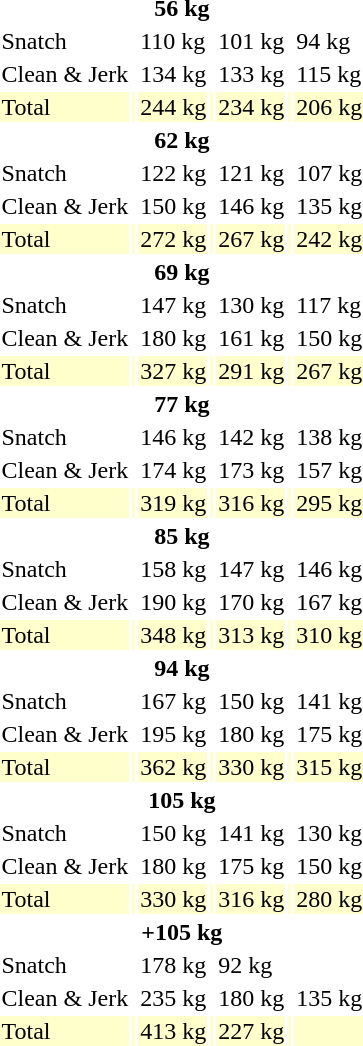<table>
<tr>
<th colspan=7>56 kg</th>
</tr>
<tr>
<td>Snatch</td>
<td></td>
<td>110 kg</td>
<td></td>
<td>101 kg</td>
<td></td>
<td>94 kg</td>
</tr>
<tr>
<td>Clean & Jerk</td>
<td></td>
<td>134 kg</td>
<td></td>
<td>133 kg</td>
<td></td>
<td>115 kg</td>
</tr>
<tr bgcolor=ffffcc>
<td>Total</td>
<td></td>
<td>244 kg</td>
<td></td>
<td>234 kg</td>
<td></td>
<td>206 kg</td>
</tr>
<tr>
<th colspan=7>62 kg</th>
</tr>
<tr>
<td>Snatch</td>
<td></td>
<td>122 kg</td>
<td></td>
<td>121 kg</td>
<td></td>
<td>107 kg</td>
</tr>
<tr>
<td>Clean & Jerk</td>
<td></td>
<td>150 kg</td>
<td></td>
<td>146 kg</td>
<td></td>
<td>135 kg</td>
</tr>
<tr bgcolor=ffffcc>
<td>Total</td>
<td></td>
<td>272 kg</td>
<td></td>
<td>267 kg</td>
<td></td>
<td>242 kg</td>
</tr>
<tr>
<th colspan=7>69 kg</th>
</tr>
<tr>
<td>Snatch</td>
<td></td>
<td>147 kg</td>
<td></td>
<td>130 kg</td>
<td></td>
<td>117 kg</td>
</tr>
<tr>
<td>Clean & Jerk</td>
<td></td>
<td>180 kg</td>
<td></td>
<td>161 kg</td>
<td></td>
<td>150 kg</td>
</tr>
<tr bgcolor=ffffcc>
<td>Total</td>
<td></td>
<td>327 kg</td>
<td></td>
<td>291 kg</td>
<td></td>
<td>267 kg</td>
</tr>
<tr>
<th colspan=7>77 kg</th>
</tr>
<tr>
<td>Snatch</td>
<td></td>
<td>146 kg</td>
<td></td>
<td>142 kg</td>
<td></td>
<td>138 kg</td>
</tr>
<tr>
<td>Clean & Jerk</td>
<td></td>
<td>174 kg</td>
<td></td>
<td>173 kg</td>
<td></td>
<td>157 kg</td>
</tr>
<tr bgcolor=ffffcc>
<td>Total</td>
<td></td>
<td>319 kg</td>
<td></td>
<td>316 kg</td>
<td></td>
<td>295 kg</td>
</tr>
<tr>
<th colspan=7>85 kg</th>
</tr>
<tr>
<td>Snatch</td>
<td></td>
<td>158 kg</td>
<td></td>
<td>147 kg</td>
<td></td>
<td>146 kg</td>
</tr>
<tr>
<td>Clean & Jerk</td>
<td></td>
<td>190 kg</td>
<td></td>
<td>170 kg</td>
<td></td>
<td>167 kg</td>
</tr>
<tr bgcolor=ffffcc>
<td>Total</td>
<td></td>
<td>348 kg</td>
<td></td>
<td>313 kg</td>
<td></td>
<td>310 kg</td>
</tr>
<tr>
<th colspan=7>94 kg</th>
</tr>
<tr>
<td>Snatch</td>
<td></td>
<td>167 kg</td>
<td></td>
<td>150 kg</td>
<td></td>
<td>141 kg</td>
</tr>
<tr>
<td>Clean & Jerk</td>
<td></td>
<td>195 kg</td>
<td></td>
<td>180 kg</td>
<td></td>
<td>175 kg</td>
</tr>
<tr bgcolor=ffffcc>
<td>Total</td>
<td></td>
<td>362 kg</td>
<td></td>
<td>330 kg</td>
<td></td>
<td>315 kg</td>
</tr>
<tr>
<th colspan=7>105 kg</th>
</tr>
<tr>
<td>Snatch</td>
<td></td>
<td>150 kg</td>
<td></td>
<td>141 kg</td>
<td></td>
<td>130 kg</td>
</tr>
<tr>
<td>Clean & Jerk</td>
<td></td>
<td>180 kg</td>
<td></td>
<td>175 kg</td>
<td></td>
<td>150 kg</td>
</tr>
<tr bgcolor=ffffcc>
<td>Total</td>
<td></td>
<td>330 kg</td>
<td></td>
<td>316 kg</td>
<td></td>
<td>280 kg</td>
</tr>
<tr>
<th colspan=7>+105 kg</th>
</tr>
<tr>
<td>Snatch</td>
<td></td>
<td>178 kg</td>
<td></td>
<td>92 kg</td>
<td></td>
<td></td>
</tr>
<tr>
<td>Clean & Jerk</td>
<td></td>
<td>235 kg</td>
<td></td>
<td>180 kg</td>
<td></td>
<td>135 kg</td>
</tr>
<tr bgcolor=ffffcc>
<td>Total</td>
<td></td>
<td>413 kg</td>
<td></td>
<td>227 kg</td>
<td></td>
<td></td>
</tr>
</table>
